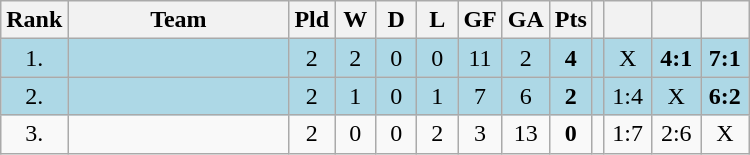<table class="wikitable">
<tr>
<th bgcolor="#efefef">Rank</th>
<th bgcolor="#efefef" width="140">Team</th>
<th bgcolor="#efefef" width="20">Pld</th>
<th bgcolor="#efefef" width="20">W</th>
<th bgcolor="#efefef" width="20">D</th>
<th bgcolor="#efefef" width="20">L</th>
<th bgcolor="#efefef" width="20">GF</th>
<th bgcolor="#efefef" width="20">GA</th>
<th bgcolor="#efefef" width="20">Pts</th>
<th bgcolor="#efefef"></th>
<th bgcolor="#efefef" width="25"></th>
<th bgcolor="#efefef" width="25"></th>
<th bgcolor="#efefef" width="25"></th>
</tr>
<tr align=center bgcolor=lightblue>
<td>1.</td>
<td align=left></td>
<td>2</td>
<td>2</td>
<td>0</td>
<td>0</td>
<td>11</td>
<td>2</td>
<td><strong>4</strong></td>
<td></td>
<td>X</td>
<td><strong>4:1</strong></td>
<td><strong>7:1</strong></td>
</tr>
<tr align=center bgcolor=lightblue>
<td>2.</td>
<td align=left></td>
<td>2</td>
<td>1</td>
<td>0</td>
<td>1</td>
<td>7</td>
<td>6</td>
<td><strong>2</strong></td>
<td></td>
<td>1:4</td>
<td>X</td>
<td><strong>6:2</strong></td>
</tr>
<tr align=center>
<td>3.</td>
<td align=left></td>
<td>2</td>
<td>0</td>
<td>0</td>
<td>2</td>
<td>3</td>
<td>13</td>
<td><strong>0</strong></td>
<td></td>
<td>1:7</td>
<td>2:6</td>
<td>X</td>
</tr>
</table>
